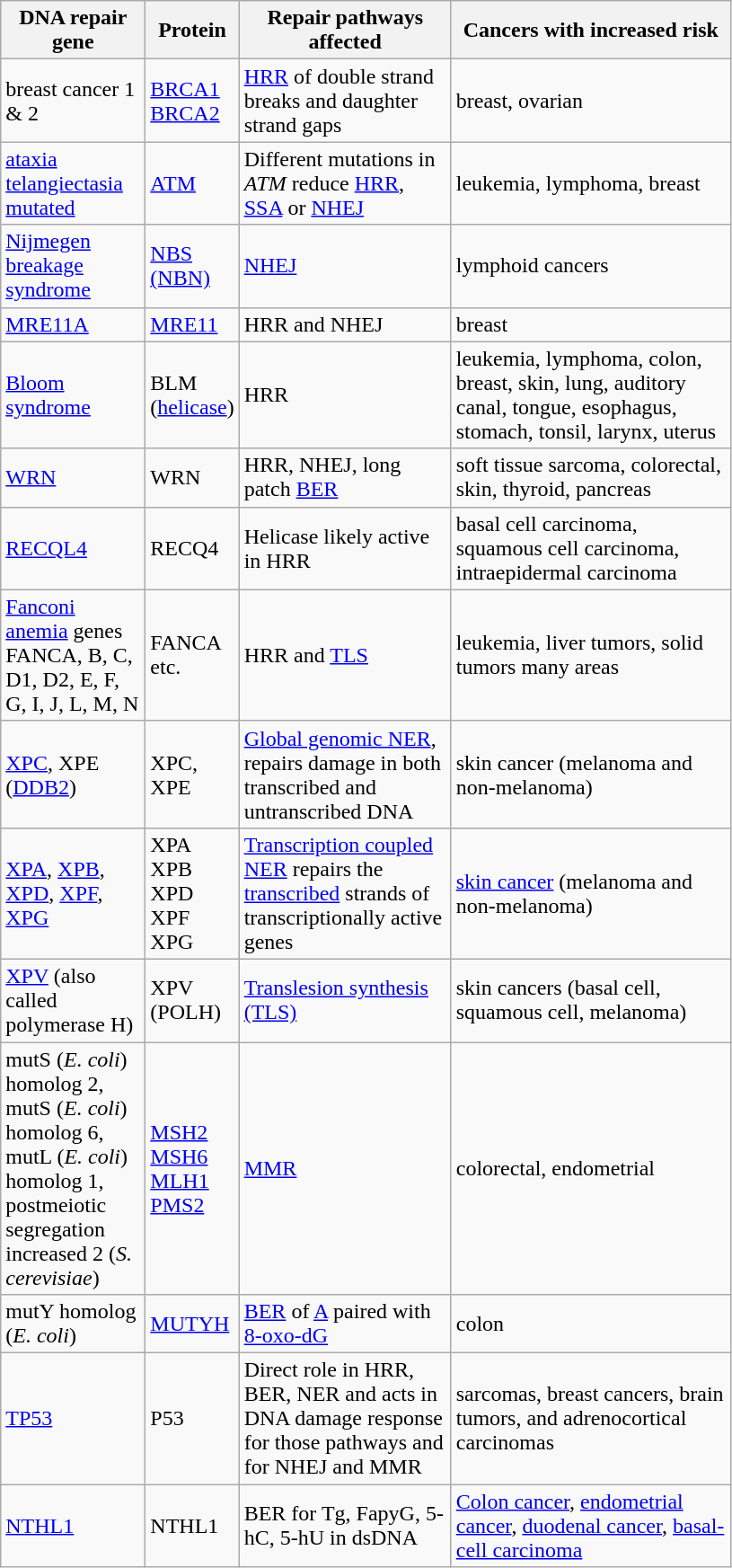<table class="wikitable sortable">
<tr>
<th width="100">DNA repair gene</th>
<th width="25">Protein</th>
<th width="150">Repair pathways affected</th>
<th width="200">Cancers with increased risk</th>
</tr>
<tr>
<td>breast cancer 1 & 2</td>
<td><a href='#'>BRCA1</a> <a href='#'>BRCA2</a></td>
<td><a href='#'>HRR</a> of double strand breaks and daughter strand gaps</td>
<td>breast, ovarian  </td>
</tr>
<tr>
<td><a href='#'>ataxia telangiectasia mutated</a></td>
<td><a href='#'>ATM</a></td>
<td>Different mutations in <em>ATM</em> reduce <a href='#'>HRR</a>, <a href='#'>SSA</a> or <a href='#'>NHEJ</a>  </td>
<td>leukemia, lymphoma, breast  </td>
</tr>
<tr>
<td><a href='#'>Nijmegen breakage syndrome</a></td>
<td><a href='#'>NBS (NBN)</a></td>
<td><a href='#'>NHEJ</a>  </td>
<td>lymphoid cancers  </td>
</tr>
<tr>
<td><a href='#'>MRE11A</a></td>
<td><a href='#'>MRE11</a></td>
<td>HRR and NHEJ  </td>
<td>breast  </td>
</tr>
<tr>
<td><a href='#'>Bloom syndrome</a></td>
<td>BLM (<a href='#'>helicase</a>)</td>
<td>HRR  </td>
<td>leukemia, lymphoma, colon, breast, skin, lung, auditory canal, tongue, esophagus, stomach, tonsil, larynx, uterus  </td>
</tr>
<tr>
<td><a href='#'>WRN</a></td>
<td>WRN</td>
<td>HRR, NHEJ, long patch <a href='#'>BER</a>  </td>
<td>soft tissue sarcoma, colorectal, skin, thyroid, pancreas  </td>
</tr>
<tr>
<td><a href='#'>RECQL4</a></td>
<td>RECQ4</td>
<td>Helicase likely active in HRR  </td>
<td>basal cell carcinoma, squamous cell carcinoma, intraepidermal carcinoma  </td>
</tr>
<tr>
<td><a href='#'>Fanconi anemia</a> genes FANCA, B, C, D1, D2, E, F, G, I, J, L, M, N</td>
<td>FANCA etc.</td>
<td>HRR and <a href='#'>TLS</a>  </td>
<td>leukemia, liver tumors, solid tumors many areas  </td>
</tr>
<tr>
<td><a href='#'>XPC</a>, XPE (<a href='#'>DDB2</a>)</td>
<td>XPC, XPE</td>
<td><a href='#'>Global genomic NER</a>, repairs damage in both transcribed and untranscribed DNA  </td>
<td>skin cancer (melanoma and non-melanoma)  </td>
</tr>
<tr>
<td><a href='#'>XPA</a>, <a href='#'>XPB</a>, <a href='#'>XPD</a>, <a href='#'>XPF</a>, <a href='#'>XPG</a></td>
<td>XPA XPB XPD XPF XPG</td>
<td><a href='#'>Transcription coupled NER</a> repairs the <a href='#'>transcribed</a> strands of transcriptionally active genes  </td>
<td><a href='#'>skin cancer</a> (melanoma and non-melanoma)  </td>
</tr>
<tr>
<td><a href='#'>XPV</a> (also called polymerase H)</td>
<td>XPV (POLH)</td>
<td><a href='#'>Translesion synthesis (TLS)</a>  </td>
<td>skin cancers (basal cell, squamous cell, melanoma)  </td>
</tr>
<tr>
<td>mutS (<em>E. coli</em>) homolog 2, mutS (<em>E. coli</em>) homolog 6, mutL (<em>E. coli</em>) homolog 1,<br>postmeiotic segregation increased 2 (<em>S. cerevisiae</em>)</td>
<td><a href='#'>MSH2</a> <a href='#'>MSH6</a> <a href='#'>MLH1</a> <a href='#'>PMS2</a></td>
<td><a href='#'>MMR</a>  </td>
<td>colorectal, endometrial  </td>
</tr>
<tr>
<td>mutY homolog (<em>E. coli</em>)</td>
<td><a href='#'>MUTYH</a></td>
<td><a href='#'>BER</a> of <a href='#'>A</a> paired with <a href='#'>8-oxo-dG</a>  </td>
<td>colon  </td>
</tr>
<tr>
<td><a href='#'>TP53</a></td>
<td>P53</td>
<td>Direct role in HRR, BER, NER and acts in DNA damage response for those pathways and for NHEJ and MMR  </td>
<td>sarcomas, breast cancers, brain tumors, and adrenocortical carcinomas  </td>
</tr>
<tr>
<td><a href='#'>NTHL1</a></td>
<td>NTHL1</td>
<td>BER for Tg, FapyG, 5-hC, 5-hU in dsDNA</td>
<td><a href='#'>Colon cancer</a>, <a href='#'>endometrial cancer</a>, <a href='#'>duodenal cancer</a>, <a href='#'>basal-cell carcinoma</a></td>
</tr>
</table>
